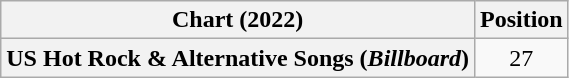<table class="wikitable plainrowheaders" style="text-align:center">
<tr>
<th scope="col">Chart (2022)</th>
<th scope="col">Position</th>
</tr>
<tr>
<th scope="row">US Hot Rock & Alternative Songs (<em>Billboard</em>)</th>
<td>27</td>
</tr>
</table>
